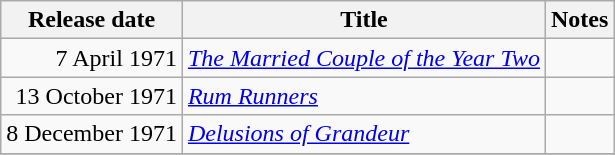<table class="wikitable sortable">
<tr>
<th scope="col">Release date</th>
<th>Title</th>
<th>Notes</th>
</tr>
<tr>
<td style="text-align:right;">7 April 1971</td>
<td><em><a href='#'>The Married Couple of the Year Two</a></em></td>
<td></td>
</tr>
<tr>
<td style="text-align:right;">13 October 1971</td>
<td><em><a href='#'>Rum Runners</a></em></td>
<td></td>
</tr>
<tr>
<td style="text-align:right;">8 December 1971</td>
<td><em><a href='#'>Delusions of Grandeur</a></em></td>
<td></td>
</tr>
<tr>
</tr>
</table>
